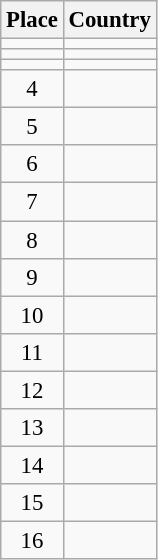<table class="wikitable" style="font-size:95%;">
<tr>
<th>Place</th>
<th>Country</th>
</tr>
<tr>
<td align=center></td>
<td></td>
</tr>
<tr>
<td align=center></td>
<td></td>
</tr>
<tr>
<td align=center></td>
<td></td>
</tr>
<tr>
<td align=center>4</td>
<td></td>
</tr>
<tr>
<td align=center>5</td>
<td></td>
</tr>
<tr>
<td align=center>6</td>
<td></td>
</tr>
<tr>
<td align=center>7</td>
<td></td>
</tr>
<tr>
<td align=center>8</td>
<td></td>
</tr>
<tr>
<td align=center>9</td>
<td></td>
</tr>
<tr>
<td align=center>10</td>
<td></td>
</tr>
<tr>
<td align=center>11</td>
<td></td>
</tr>
<tr>
<td align=center>12</td>
<td></td>
</tr>
<tr>
<td align=center>13</td>
<td></td>
</tr>
<tr>
<td align=center>14</td>
<td></td>
</tr>
<tr>
<td align=center>15</td>
<td></td>
</tr>
<tr>
<td align=center>16</td>
<td></td>
</tr>
</table>
